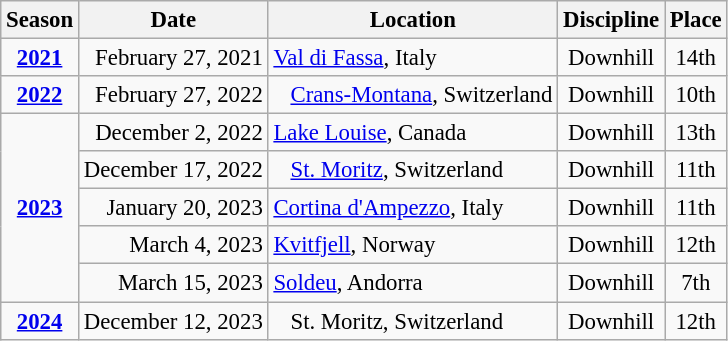<table class="wikitable" style="text-align:center; font-size:95%;">
<tr>
<th>Season</th>
<th>Date</th>
<th>Location</th>
<th>Discipline</th>
<th>Place</th>
</tr>
<tr>
<td><strong><a href='#'>2021</a></strong></td>
<td align="right">February 27, 2021</td>
<td align=left> <a href='#'>Val di Fassa</a>, Italy</td>
<td>Downhill</td>
<td>14th</td>
</tr>
<tr>
<td><strong><a href='#'>2022</a></strong></td>
<td align="right">February 27, 2022</td>
<td align=left>   <a href='#'>Crans-Montana</a>, Switzerland</td>
<td>Downhill</td>
<td>10th</td>
</tr>
<tr>
<td rowspan="5"><strong><a href='#'>2023</a></strong></td>
<td align="right">December 2, 2022</td>
<td align=left> <a href='#'>Lake Louise</a>, Canada</td>
<td>Downhill</td>
<td>13th</td>
</tr>
<tr>
<td align="right">December 17, 2022</td>
<td align=left>   <a href='#'>St. Moritz</a>, Switzerland</td>
<td>Downhill</td>
<td>11th</td>
</tr>
<tr>
<td align="right">January 20, 2023</td>
<td align=left> <a href='#'>Cortina d'Ampezzo</a>, Italy</td>
<td>Downhill</td>
<td>11th</td>
</tr>
<tr>
<td align="right">March 4, 2023</td>
<td align=left> <a href='#'>Kvitfjell</a>, Norway</td>
<td>Downhill</td>
<td>12th</td>
</tr>
<tr>
<td align="right">March 15, 2023</td>
<td align=left> <a href='#'>Soldeu</a>, Andorra</td>
<td>Downhill</td>
<td>7th</td>
</tr>
<tr>
<td><strong><a href='#'>2024</a></strong></td>
<td align="right">December 12, 2023</td>
<td align=left>   St. Moritz, Switzerland</td>
<td>Downhill</td>
<td>12th</td>
</tr>
</table>
